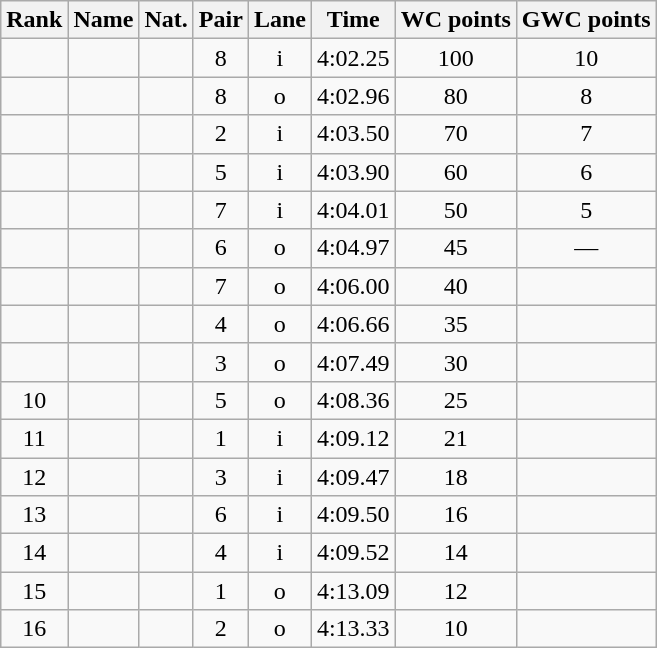<table class="wikitable sortable" style="text-align:center">
<tr>
<th>Rank</th>
<th>Name</th>
<th>Nat.</th>
<th>Pair</th>
<th>Lane</th>
<th>Time</th>
<th>WC points</th>
<th>GWC points</th>
</tr>
<tr>
<td></td>
<td align=left></td>
<td></td>
<td>8</td>
<td>i</td>
<td>4:02.25</td>
<td>100</td>
<td>10</td>
</tr>
<tr>
<td></td>
<td align=left></td>
<td></td>
<td>8</td>
<td>o</td>
<td>4:02.96</td>
<td>80</td>
<td>8</td>
</tr>
<tr>
<td></td>
<td align=left></td>
<td></td>
<td>2</td>
<td>i</td>
<td>4:03.50</td>
<td>70</td>
<td>7</td>
</tr>
<tr>
<td></td>
<td align=left></td>
<td></td>
<td>5</td>
<td>i</td>
<td>4:03.90</td>
<td>60</td>
<td>6</td>
</tr>
<tr>
<td></td>
<td align=left></td>
<td></td>
<td>7</td>
<td>i</td>
<td>4:04.01</td>
<td>50</td>
<td>5</td>
</tr>
<tr>
<td></td>
<td align=left></td>
<td></td>
<td>6</td>
<td>o</td>
<td>4:04.97</td>
<td>45</td>
<td>—</td>
</tr>
<tr>
<td></td>
<td align=left></td>
<td></td>
<td>7</td>
<td>o</td>
<td>4:06.00</td>
<td>40</td>
<td></td>
</tr>
<tr>
<td></td>
<td align=left></td>
<td></td>
<td>4</td>
<td>o</td>
<td>4:06.66</td>
<td>35</td>
<td></td>
</tr>
<tr>
<td></td>
<td align=left></td>
<td></td>
<td>3</td>
<td>o</td>
<td>4:07.49</td>
<td>30</td>
<td></td>
</tr>
<tr>
<td>10</td>
<td align=left></td>
<td></td>
<td>5</td>
<td>o</td>
<td>4:08.36</td>
<td>25</td>
<td></td>
</tr>
<tr>
<td>11</td>
<td align=left></td>
<td></td>
<td>1</td>
<td>i</td>
<td>4:09.12</td>
<td>21</td>
<td></td>
</tr>
<tr>
<td>12</td>
<td align=left></td>
<td></td>
<td>3</td>
<td>i</td>
<td>4:09.47</td>
<td>18</td>
<td></td>
</tr>
<tr>
<td>13</td>
<td align=left></td>
<td></td>
<td>6</td>
<td>i</td>
<td>4:09.50</td>
<td>16</td>
<td></td>
</tr>
<tr>
<td>14</td>
<td align=left></td>
<td></td>
<td>4</td>
<td>i</td>
<td>4:09.52</td>
<td>14</td>
<td></td>
</tr>
<tr>
<td>15</td>
<td align=left></td>
<td></td>
<td>1</td>
<td>o</td>
<td>4:13.09</td>
<td>12</td>
<td></td>
</tr>
<tr>
<td>16</td>
<td align=left></td>
<td></td>
<td>2</td>
<td>o</td>
<td>4:13.33</td>
<td>10</td>
<td></td>
</tr>
</table>
